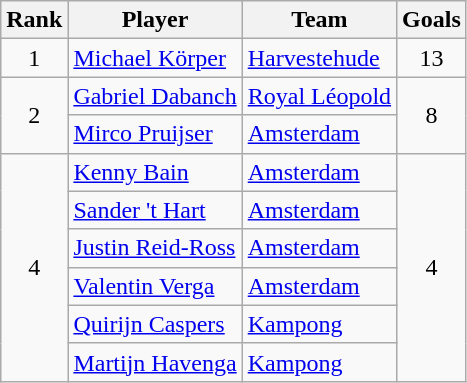<table class=wikitable style="text-align:center">
<tr>
<th>Rank</th>
<th>Player</th>
<th>Team</th>
<th>Goals</th>
</tr>
<tr>
<td>1</td>
<td align=left> <a href='#'>Michael Körper</a></td>
<td align=left> <a href='#'>Harvestehude</a></td>
<td>13</td>
</tr>
<tr>
<td rowspan=2>2</td>
<td align=left> <a href='#'>Gabriel Dabanch</a></td>
<td align=left> <a href='#'>Royal Léopold</a></td>
<td rowspan=2>8</td>
</tr>
<tr>
<td align=left> <a href='#'>Mirco Pruijser</a></td>
<td align=left> <a href='#'>Amsterdam</a></td>
</tr>
<tr>
<td rowspan=6>4</td>
<td align=left> <a href='#'>Kenny Bain</a></td>
<td align=left> <a href='#'>Amsterdam</a></td>
<td rowspan=6>4</td>
</tr>
<tr>
<td align=left> <a href='#'>Sander 't Hart</a></td>
<td align=left> <a href='#'>Amsterdam</a></td>
</tr>
<tr>
<td align=left> <a href='#'>Justin Reid-Ross</a></td>
<td align=left> <a href='#'>Amsterdam</a></td>
</tr>
<tr>
<td align=left> <a href='#'>Valentin Verga</a></td>
<td align=left> <a href='#'>Amsterdam</a></td>
</tr>
<tr>
<td align=left> <a href='#'>Quirijn Caspers</a></td>
<td align=left> <a href='#'>Kampong</a></td>
</tr>
<tr>
<td align=left> <a href='#'>Martijn Havenga</a></td>
<td align=left> <a href='#'>Kampong</a></td>
</tr>
</table>
